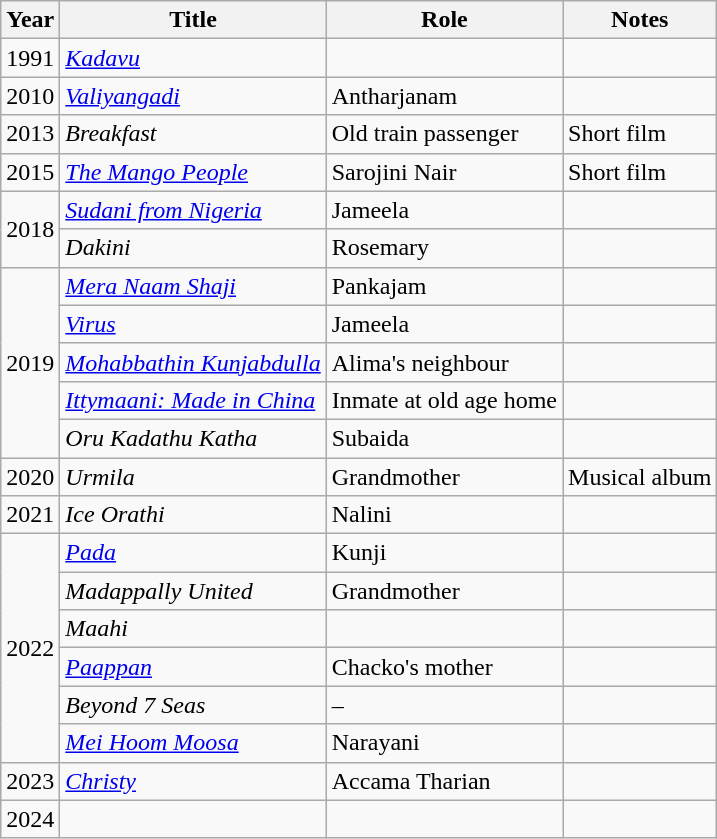<table class="wikitable sortable">
<tr>
<th scope="col">Year</th>
<th scope="col">Title</th>
<th scope="col">Role</th>
<th class="unsortable" scope="col">Notes</th>
</tr>
<tr>
<td>1991</td>
<td><em><a href='#'>Kadavu</a></em></td>
<td></td>
<td></td>
</tr>
<tr>
<td>2010</td>
<td><em><a href='#'>Valiyangadi</a></em></td>
<td>Antharjanam</td>
<td></td>
</tr>
<tr>
<td>2013</td>
<td><em>Breakfast</em></td>
<td>Old train passenger</td>
<td>Short film</td>
</tr>
<tr>
<td>2015</td>
<td><em><a href='#'>The Mango People</a></em></td>
<td>Sarojini Nair</td>
<td>Short film</td>
</tr>
<tr>
<td rowspan="2">2018</td>
<td><em><a href='#'>Sudani from Nigeria</a></em></td>
<td>Jameela</td>
<td></td>
</tr>
<tr>
<td><em>Dakini</em></td>
<td>Rosemary</td>
<td></td>
</tr>
<tr>
<td rowspan="5">2019</td>
<td><em><a href='#'>Mera Naam Shaji</a></em></td>
<td>Pankajam</td>
<td></td>
</tr>
<tr>
<td><em><a href='#'>Virus</a></em></td>
<td>Jameela</td>
<td></td>
</tr>
<tr>
<td><em><a href='#'>Mohabbathin Kunjabdulla</a></em></td>
<td>Alima's neighbour</td>
<td></td>
</tr>
<tr>
<td><em><a href='#'>Ittymaani: Made in China</a></em></td>
<td>Inmate at old age home</td>
<td></td>
</tr>
<tr>
<td><em>Oru Kadathu Katha</em></td>
<td>Subaida</td>
<td></td>
</tr>
<tr>
<td>2020</td>
<td><em>Urmila</em></td>
<td>Grandmother</td>
<td>Musical album</td>
</tr>
<tr>
<td>2021</td>
<td><em>Ice Orathi</em></td>
<td>Nalini</td>
<td></td>
</tr>
<tr>
<td rowspan="6">2022</td>
<td><em><a href='#'>Pada</a></em></td>
<td>Kunji</td>
<td></td>
</tr>
<tr>
<td><em>Madappally United</em></td>
<td>Grandmother</td>
<td></td>
</tr>
<tr>
<td><em>Maahi</em></td>
<td></td>
<td></td>
</tr>
<tr>
<td><em><a href='#'>Paappan</a></em></td>
<td>Chacko's mother</td>
<td></td>
</tr>
<tr>
<td><em>Beyond 7 Seas</em></td>
<td>–</td>
<td></td>
</tr>
<tr>
<td><em><a href='#'>Mei Hoom Moosa</a></em></td>
<td>Narayani</td>
<td></td>
</tr>
<tr>
<td>2023</td>
<td><em><a href='#'>Christy</a></em></td>
<td>Accama Tharian</td>
<td></td>
</tr>
<tr>
<td>2024</td>
<td></td>
<td></td>
<td></td>
</tr>
</table>
